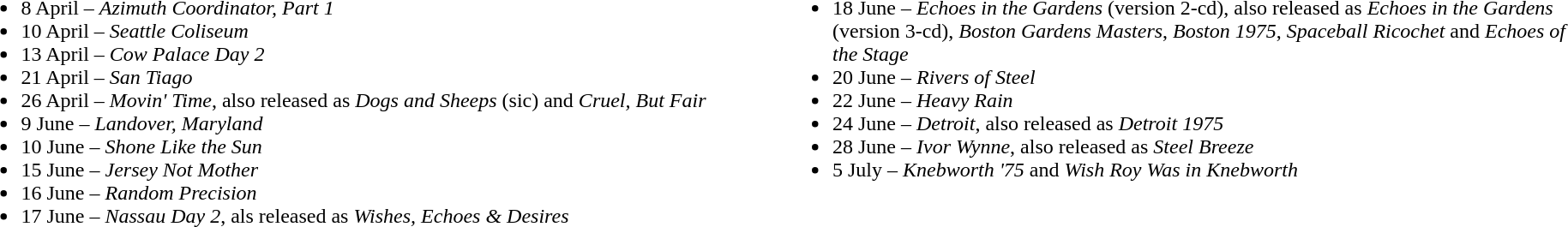<table style="width:100%;">
<tr valign="top">
<td style="width:33%;"><br><ul><li>8 April – <em>Azimuth Coordinator, Part 1</em></li><li>10 April – <em>Seattle Coliseum</em></li><li>13 April – <em>Cow Palace Day 2</em></li><li>21 April – <em>San Tiago</em></li><li>26 April – <em>Movin' Time</em>, also released as <em>Dogs and Sheeps</em> (sic) and <em>Cruel, But Fair</em></li><li>9 June – <em>Landover, Maryland</em></li><li>10 June – <em>Shone Like the Sun</em></li><li>15 June – <em>Jersey Not Mother</em></li><li>16 June – <em>Random Precision</em></li><li>17 June – <em>Nassau Day 2</em>, als released as <em>Wishes, Echoes & Desires</em></li></ul></td>
<td style="width:33%;"><br><ul><li>18 June – <em>Echoes in the Gardens</em> (version 2-cd), also released as <em>Echoes in the Gardens</em> (version 3-cd), <em>Boston Gardens Masters</em>, <em>Boston 1975</em>, <em>Spaceball Ricochet</em> and <em>Echoes of the Stage</em></li><li>20 June – <em>Rivers of Steel</em></li><li>22 June – <em>Heavy Rain</em></li><li>24 June – <em>Detroit</em>, also released as <em>Detroit 1975</em></li><li>28 June – <em>Ivor Wynne</em>, also released as <em>Steel Breeze</em></li><li>5 July – <em>Knebworth '75</em> and <em>Wish Roy Was in Knebworth</em></li></ul></td>
</tr>
</table>
